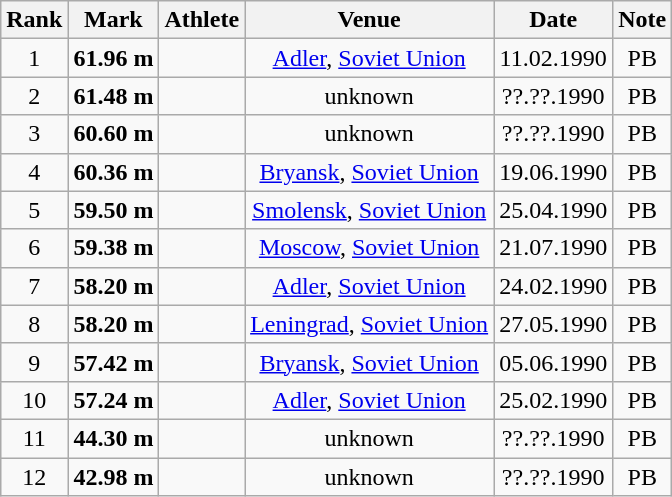<table class="wikitable" style="text-align:center;">
<tr>
<th>Rank</th>
<th>Mark</th>
<th>Athlete</th>
<th>Venue</th>
<th>Date</th>
<th>Note</th>
</tr>
<tr>
<td>1</td>
<td><strong>61.96 m</strong></td>
<td align=left></td>
<td><a href='#'>Adler</a>, <a href='#'>Soviet Union</a></td>
<td>11.02.1990</td>
<td>PB</td>
</tr>
<tr>
<td>2</td>
<td><strong>61.48 m</strong></td>
<td align=left></td>
<td>unknown</td>
<td>??.??.1990</td>
<td>PB</td>
</tr>
<tr>
<td>3</td>
<td><strong>60.60 m</strong></td>
<td align=left></td>
<td>unknown</td>
<td>??.??.1990</td>
<td>PB</td>
</tr>
<tr>
<td>4</td>
<td><strong>60.36 m</strong></td>
<td align=left></td>
<td><a href='#'>Bryansk</a>, <a href='#'>Soviet Union</a></td>
<td>19.06.1990</td>
<td>PB</td>
</tr>
<tr>
<td>5</td>
<td><strong>59.50 m</strong></td>
<td align=left></td>
<td><a href='#'>Smolensk</a>, <a href='#'>Soviet Union</a></td>
<td>25.04.1990</td>
<td>PB</td>
</tr>
<tr>
<td>6</td>
<td><strong>59.38 m</strong></td>
<td align=left></td>
<td><a href='#'>Moscow</a>, <a href='#'>Soviet Union</a></td>
<td>21.07.1990</td>
<td>PB</td>
</tr>
<tr>
<td>7</td>
<td><strong>58.20 m</strong></td>
<td align=left></td>
<td><a href='#'>Adler</a>, <a href='#'>Soviet Union</a></td>
<td>24.02.1990</td>
<td>PB</td>
</tr>
<tr>
<td>8</td>
<td><strong>58.20 m</strong></td>
<td align=left></td>
<td><a href='#'>Leningrad</a>, <a href='#'>Soviet Union</a></td>
<td>27.05.1990</td>
<td>PB</td>
</tr>
<tr>
<td>9</td>
<td><strong>57.42 m</strong></td>
<td align=left></td>
<td><a href='#'>Bryansk</a>, <a href='#'>Soviet Union</a></td>
<td>05.06.1990</td>
<td>PB</td>
</tr>
<tr>
<td>10</td>
<td><strong>57.24 m</strong></td>
<td align=left></td>
<td><a href='#'>Adler</a>, <a href='#'>Soviet Union</a></td>
<td>25.02.1990</td>
<td>PB</td>
</tr>
<tr>
<td>11</td>
<td><strong>44.30 m</strong></td>
<td align=left></td>
<td>unknown</td>
<td>??.??.1990</td>
<td>PB</td>
</tr>
<tr>
<td>12</td>
<td><strong>42.98 m</strong></td>
<td align=left></td>
<td>unknown</td>
<td>??.??.1990</td>
<td>PB</td>
</tr>
</table>
